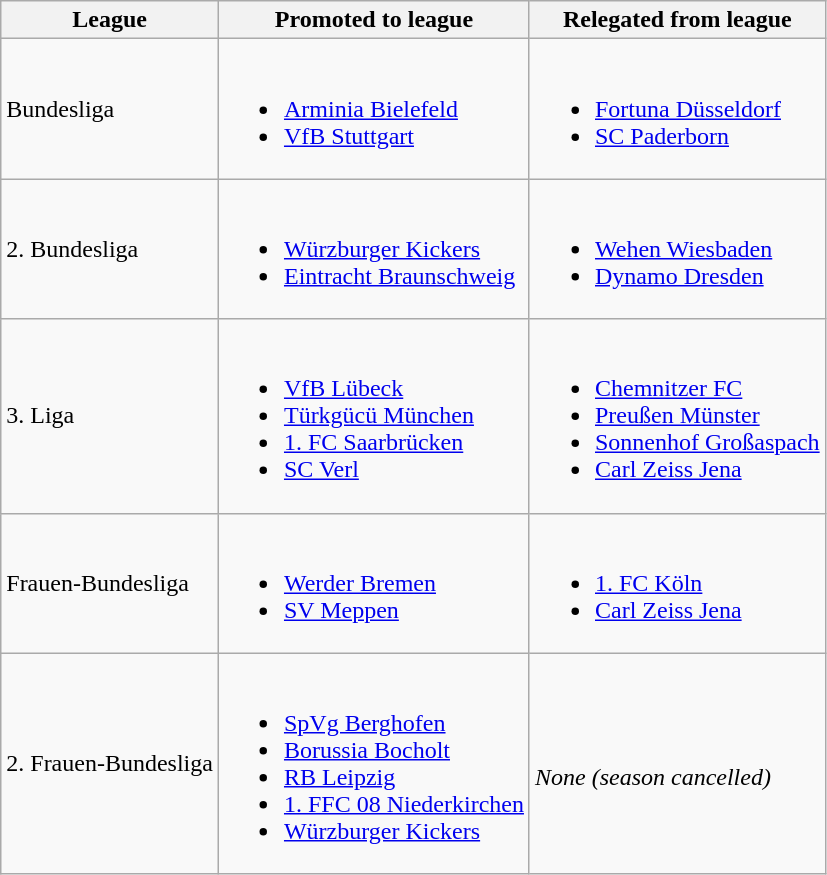<table class="wikitable">
<tr>
<th>League</th>
<th>Promoted to league</th>
<th>Relegated from league</th>
</tr>
<tr>
<td>Bundesliga</td>
<td><br><ul><li><a href='#'>Arminia Bielefeld</a></li><li><a href='#'>VfB Stuttgart</a></li></ul></td>
<td><br><ul><li><a href='#'>Fortuna Düsseldorf</a></li><li><a href='#'>SC Paderborn</a></li></ul></td>
</tr>
<tr>
<td>2. Bundesliga</td>
<td><br><ul><li><a href='#'>Würzburger Kickers</a></li><li><a href='#'>Eintracht Braunschweig</a></li></ul></td>
<td><br><ul><li><a href='#'>Wehen Wiesbaden</a></li><li><a href='#'>Dynamo Dresden</a></li></ul></td>
</tr>
<tr>
<td>3. Liga</td>
<td><br><ul><li><a href='#'>VfB Lübeck</a></li><li><a href='#'>Türkgücü München</a></li><li><a href='#'>1. FC Saarbrücken</a></li><li><a href='#'>SC Verl</a></li></ul></td>
<td><br><ul><li><a href='#'>Chemnitzer FC</a></li><li><a href='#'>Preußen Münster</a></li><li><a href='#'>Sonnenhof Großaspach</a></li><li><a href='#'>Carl Zeiss Jena</a></li></ul></td>
</tr>
<tr>
<td>Frauen-Bundesliga</td>
<td><br><ul><li><a href='#'>Werder Bremen</a></li><li><a href='#'>SV Meppen</a></li></ul></td>
<td><br><ul><li><a href='#'>1. FC Köln</a></li><li><a href='#'>Carl Zeiss Jena</a></li></ul></td>
</tr>
<tr>
<td>2. Frauen-Bundesliga</td>
<td><br><ul><li><a href='#'>SpVg Berghofen</a></li><li><a href='#'>Borussia Bocholt</a></li><li><a href='#'>RB Leipzig</a></li><li><a href='#'>1. FFC 08 Niederkirchen</a></li><li><a href='#'>Würzburger Kickers</a></li></ul></td>
<td><br><em>None (season cancelled)</em></td>
</tr>
</table>
